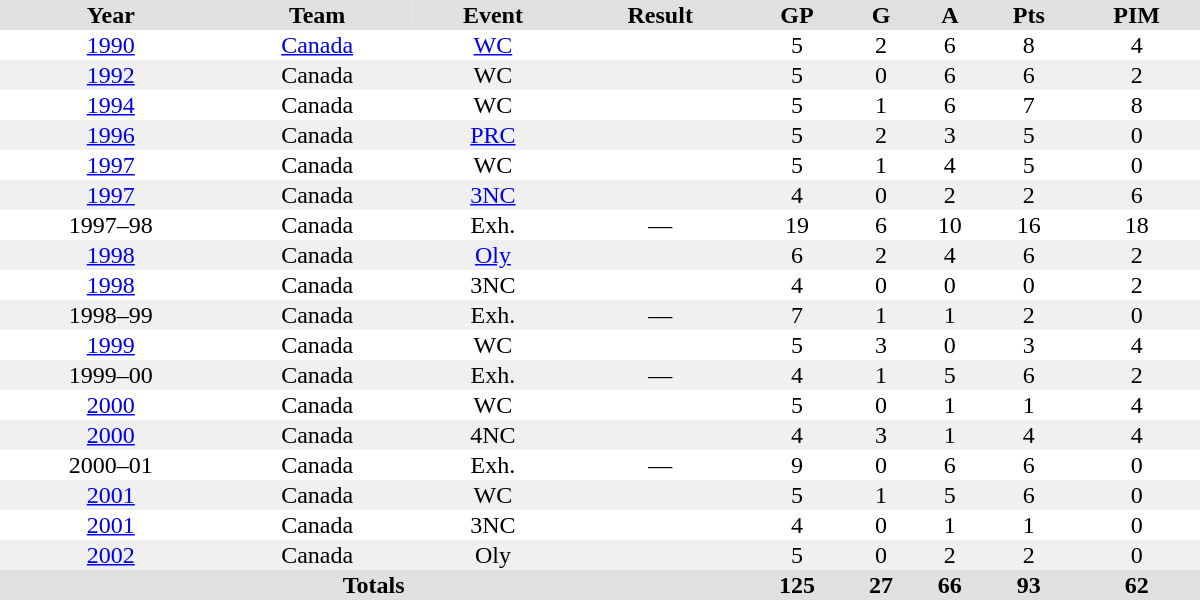<table border="0" cellpadding="1" cellspacing="0" style="text-align:center; width:50em">
<tr style="background:#e0e0e0;">
<th>Year</th>
<th>Team</th>
<th>Event</th>
<th>Result</th>
<th>GP</th>
<th>G</th>
<th>A</th>
<th>Pts</th>
<th>PIM</th>
</tr>
<tr>
<td><a href='#'>1990</a></td>
<td><a href='#'>Canada</a></td>
<td><a href='#'>WC</a></td>
<td></td>
<td>5</td>
<td>2</td>
<td>6</td>
<td>8</td>
<td>4</td>
</tr>
<tr bgcolor="#f0f0f0">
<td><a href='#'>1992</a></td>
<td>Canada</td>
<td>WC</td>
<td></td>
<td>5</td>
<td>0</td>
<td>6</td>
<td>6</td>
<td>2</td>
</tr>
<tr>
<td><a href='#'>1994</a></td>
<td>Canada</td>
<td>WC</td>
<td></td>
<td>5</td>
<td>1</td>
<td>6</td>
<td>7</td>
<td>8</td>
</tr>
<tr bgcolor="#f0f0f0">
<td><a href='#'>1996</a></td>
<td>Canada</td>
<td><a href='#'>PRC</a></td>
<td></td>
<td>5</td>
<td>2</td>
<td>3</td>
<td>5</td>
<td>0</td>
</tr>
<tr>
<td><a href='#'>1997</a></td>
<td>Canada</td>
<td>WC</td>
<td></td>
<td>5</td>
<td>1</td>
<td>4</td>
<td>5</td>
<td>0</td>
</tr>
<tr bgcolor="#f0f0f0">
<td><a href='#'>1997</a></td>
<td>Canada</td>
<td><a href='#'>3NC</a></td>
<td></td>
<td>4</td>
<td>0</td>
<td>2</td>
<td>2</td>
<td>6</td>
</tr>
<tr>
<td>1997–98</td>
<td>Canada</td>
<td>Exh.</td>
<td>—</td>
<td>19</td>
<td>6</td>
<td>10</td>
<td>16</td>
<td>18</td>
</tr>
<tr bgcolor="#f0f0f0">
<td><a href='#'>1998</a></td>
<td>Canada</td>
<td><a href='#'>Oly</a></td>
<td></td>
<td>6</td>
<td>2</td>
<td>4</td>
<td>6</td>
<td>2</td>
</tr>
<tr>
<td><a href='#'>1998</a></td>
<td>Canada</td>
<td>3NC</td>
<td></td>
<td>4</td>
<td>0</td>
<td>0</td>
<td>0</td>
<td>2</td>
</tr>
<tr bgcolor="#f0f0f0">
<td>1998–99</td>
<td>Canada</td>
<td>Exh.</td>
<td>—</td>
<td>7</td>
<td>1</td>
<td>1</td>
<td>2</td>
<td>0</td>
</tr>
<tr>
<td><a href='#'>1999</a></td>
<td>Canada</td>
<td>WC</td>
<td></td>
<td>5</td>
<td>3</td>
<td>0</td>
<td>3</td>
<td>4</td>
</tr>
<tr bgcolor="#f0f0f0">
<td>1999–00</td>
<td>Canada</td>
<td>Exh.</td>
<td>—</td>
<td>4</td>
<td>1</td>
<td>5</td>
<td>6</td>
<td>2</td>
</tr>
<tr>
<td><a href='#'>2000</a></td>
<td>Canada</td>
<td>WC</td>
<td></td>
<td>5</td>
<td>0</td>
<td>1</td>
<td>1</td>
<td>4</td>
</tr>
<tr bgcolor="#f0f0f0">
<td><a href='#'>2000</a></td>
<td>Canada</td>
<td>4NC</td>
<td></td>
<td>4</td>
<td>3</td>
<td>1</td>
<td>4</td>
<td>4</td>
</tr>
<tr>
<td>2000–01</td>
<td>Canada</td>
<td>Exh.</td>
<td>—</td>
<td>9</td>
<td>0</td>
<td>6</td>
<td>6</td>
<td>0</td>
</tr>
<tr bgcolor="#f0f0f0">
<td><a href='#'>2001</a></td>
<td>Canada</td>
<td>WC</td>
<td></td>
<td>5</td>
<td>1</td>
<td>5</td>
<td>6</td>
<td>0</td>
</tr>
<tr>
<td><a href='#'>2001</a></td>
<td>Canada</td>
<td>3NC</td>
<td></td>
<td>4</td>
<td>0</td>
<td>1</td>
<td>1</td>
<td>0</td>
</tr>
<tr bgcolor="#f0f0f0">
<td><a href='#'>2002</a></td>
<td>Canada</td>
<td>Oly</td>
<td></td>
<td>5</td>
<td>0</td>
<td>2</td>
<td>2</td>
<td>0</td>
</tr>
<tr bgcolor="#e0e0e0">
<th colspan=4>Totals</th>
<th>125</th>
<th>27</th>
<th>66</th>
<th>93</th>
<th>62</th>
</tr>
</table>
